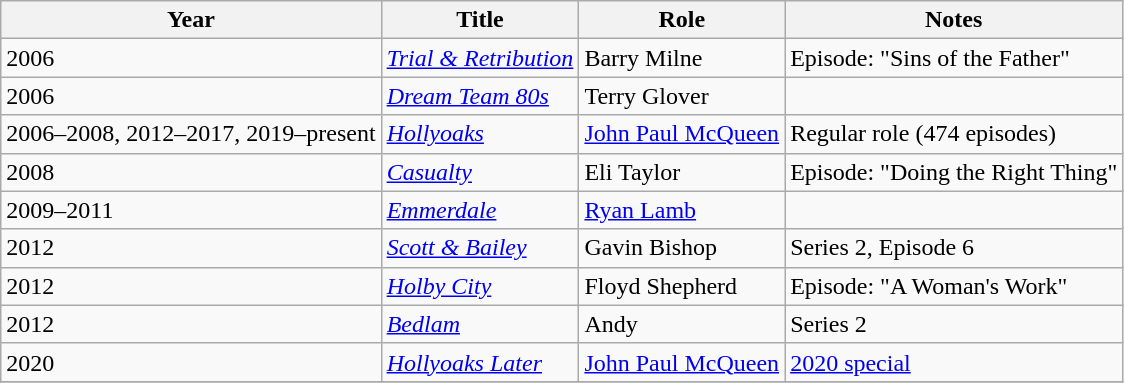<table class="wikitable sortable">
<tr>
<th>Year</th>
<th>Title</th>
<th>Role</th>
<th>Notes</th>
</tr>
<tr>
<td>2006</td>
<td><em><a href='#'>Trial & Retribution</a></em></td>
<td>Barry Milne</td>
<td>Episode: "Sins of the Father"</td>
</tr>
<tr>
<td>2006</td>
<td><em><a href='#'>Dream Team 80s</a></em></td>
<td>Terry Glover</td>
<td></td>
</tr>
<tr>
<td>2006–2008, 2012–2017, 2019–present</td>
<td><em><a href='#'>Hollyoaks</a></em></td>
<td><a href='#'>John Paul McQueen</a></td>
<td>Regular role (474 episodes)</td>
</tr>
<tr>
<td>2008</td>
<td><em><a href='#'>Casualty</a></em></td>
<td>Eli Taylor</td>
<td>Episode: "Doing the Right Thing"</td>
</tr>
<tr>
<td>2009–2011</td>
<td><em><a href='#'>Emmerdale</a></em></td>
<td><a href='#'>Ryan Lamb</a></td>
<td></td>
</tr>
<tr>
<td>2012</td>
<td><em><a href='#'>Scott & Bailey</a></em></td>
<td>Gavin Bishop</td>
<td>Series 2, Episode 6</td>
</tr>
<tr>
<td>2012</td>
<td><em><a href='#'>Holby City</a></em></td>
<td>Floyd Shepherd</td>
<td>Episode: "A Woman's Work"</td>
</tr>
<tr>
<td>2012</td>
<td><em><a href='#'>Bedlam</a></em></td>
<td>Andy</td>
<td>Series 2</td>
</tr>
<tr>
<td>2020</td>
<td><em><a href='#'>Hollyoaks Later</a></em></td>
<td><a href='#'>John Paul McQueen</a></td>
<td><a href='#'>2020 special</a></td>
</tr>
<tr>
</tr>
</table>
